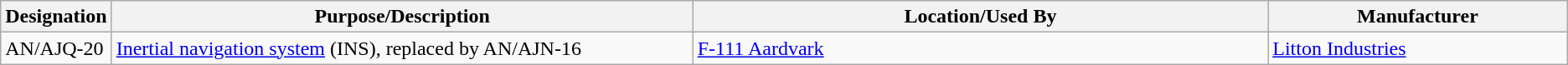<table class="wikitable sortable">
<tr>
<th scope="col">Designation</th>
<th scope="col" style="width: 500px;">Purpose/Description</th>
<th scope="col" style="width: 500px;">Location/Used By</th>
<th scope="col" style="width: 250px;">Manufacturer</th>
</tr>
<tr>
<td>AN/AJQ-20</td>
<td><a href='#'>Inertial navigation system</a> (INS), replaced by AN/AJN-16</td>
<td><a href='#'>F-111 Aardvark</a></td>
<td><a href='#'>Litton Industries</a></td>
</tr>
</table>
